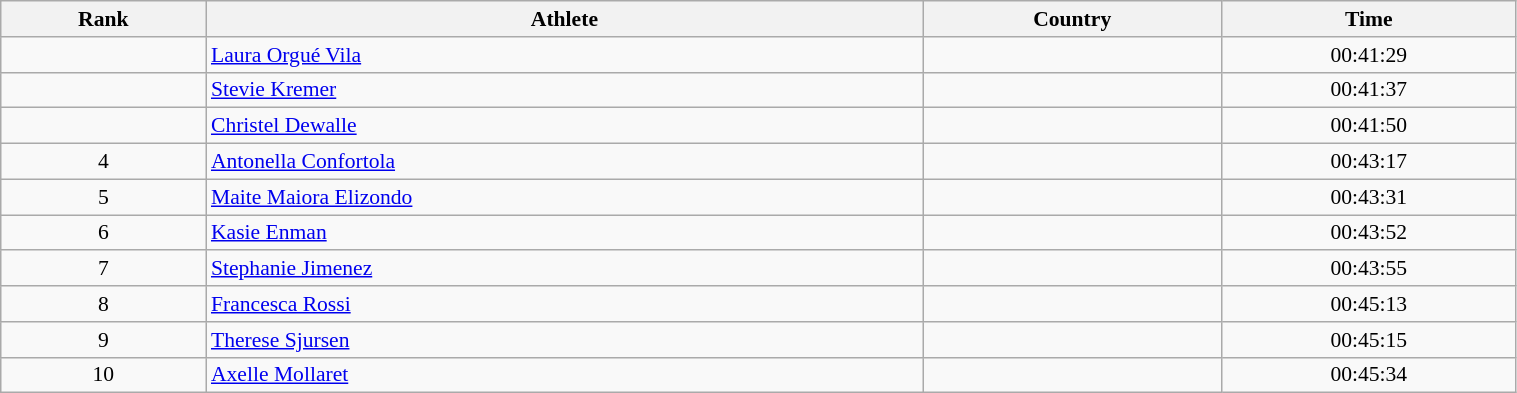<table class="wikitable" width=80% style="font-size:90%; text-align:center;">
<tr>
<th>Rank</th>
<th>Athlete</th>
<th>Country</th>
<th>Time</th>
</tr>
<tr>
<td></td>
<td align=left><a href='#'>Laura Orgué Vila</a></td>
<td align=left></td>
<td>00:41:29</td>
</tr>
<tr>
<td></td>
<td align=left><a href='#'>Stevie Kremer</a></td>
<td align=left></td>
<td>00:41:37</td>
</tr>
<tr>
<td></td>
<td align=left><a href='#'>Christel Dewalle</a></td>
<td align=left></td>
<td>00:41:50</td>
</tr>
<tr>
<td>4</td>
<td align=left><a href='#'>Antonella Confortola</a></td>
<td align=left></td>
<td>00:43:17</td>
</tr>
<tr>
<td>5</td>
<td align=left><a href='#'>Maite Maiora Elizondo</a></td>
<td align=left></td>
<td>00:43:31</td>
</tr>
<tr>
<td>6</td>
<td align=left><a href='#'>Kasie Enman</a></td>
<td align=left></td>
<td>00:43:52</td>
</tr>
<tr>
<td>7</td>
<td align=left><a href='#'>Stephanie Jimenez</a></td>
<td align=left></td>
<td>00:43:55</td>
</tr>
<tr>
<td>8</td>
<td align=left><a href='#'>Francesca Rossi</a></td>
<td align=left></td>
<td>00:45:13</td>
</tr>
<tr>
<td>9</td>
<td align=left><a href='#'>Therese Sjursen</a></td>
<td align=left></td>
<td>00:45:15</td>
</tr>
<tr>
<td>10</td>
<td align=left><a href='#'>Axelle Mollaret</a></td>
<td align=left></td>
<td>00:45:34</td>
</tr>
</table>
